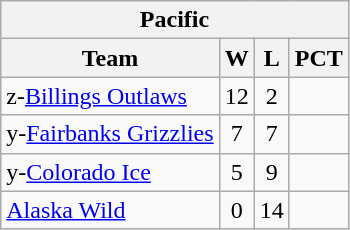<table class="wikitable" style="text-align:center">
<tr>
<th colspan=4>Pacific</th>
</tr>
<tr>
<th>Team</th>
<th>W</th>
<th>L</th>
<th>PCT</th>
</tr>
<tr>
<td align=left>z-<a href='#'>Billings Outlaws</a></td>
<td>12</td>
<td>2</td>
<td></td>
</tr>
<tr>
<td align=left>y-<a href='#'>Fairbanks Grizzlies</a></td>
<td>7</td>
<td>7</td>
<td></td>
</tr>
<tr>
<td align=left>y-<a href='#'>Colorado Ice</a></td>
<td>5</td>
<td>9</td>
<td></td>
</tr>
<tr>
<td align=left><a href='#'>Alaska Wild</a></td>
<td>0</td>
<td>14</td>
<td></td>
</tr>
</table>
